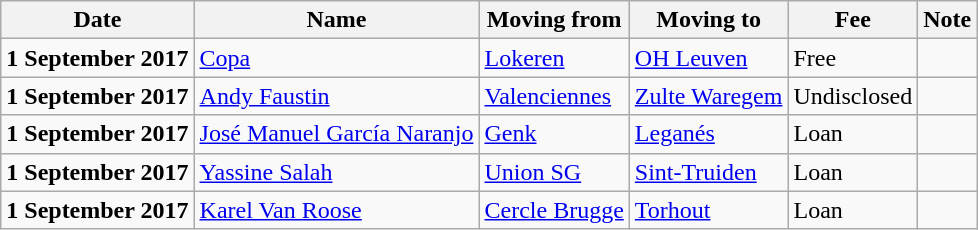<table class="wikitable sortable">
<tr>
<th>Date</th>
<th>Name</th>
<th>Moving from</th>
<th>Moving to</th>
<th>Fee</th>
<th>Note</th>
</tr>
<tr>
<td><strong>1 September 2017</strong></td>
<td> <a href='#'>Copa</a></td>
<td> <a href='#'>Lokeren</a></td>
<td> <a href='#'>OH Leuven</a></td>
<td>Free </td>
<td></td>
</tr>
<tr>
<td><strong>1 September 2017</strong></td>
<td> <a href='#'>Andy Faustin</a></td>
<td> <a href='#'>Valenciennes</a></td>
<td> <a href='#'>Zulte Waregem</a></td>
<td>Undisclosed </td>
<td></td>
</tr>
<tr>
<td><strong>1 September 2017</strong></td>
<td> <a href='#'>José Manuel García Naranjo</a></td>
<td> <a href='#'>Genk</a></td>
<td> <a href='#'>Leganés</a></td>
<td>Loan </td>
<td></td>
</tr>
<tr>
<td><strong>1 September 2017</strong></td>
<td> <a href='#'>Yassine Salah</a></td>
<td> <a href='#'>Union SG</a></td>
<td> <a href='#'>Sint-Truiden</a></td>
<td>Loan </td>
<td></td>
</tr>
<tr>
<td><strong>1 September 2017</strong></td>
<td> <a href='#'>Karel Van Roose</a></td>
<td> <a href='#'>Cercle Brugge</a></td>
<td> <a href='#'>Torhout</a></td>
<td>Loan </td>
<td align=center></td>
</tr>
</table>
